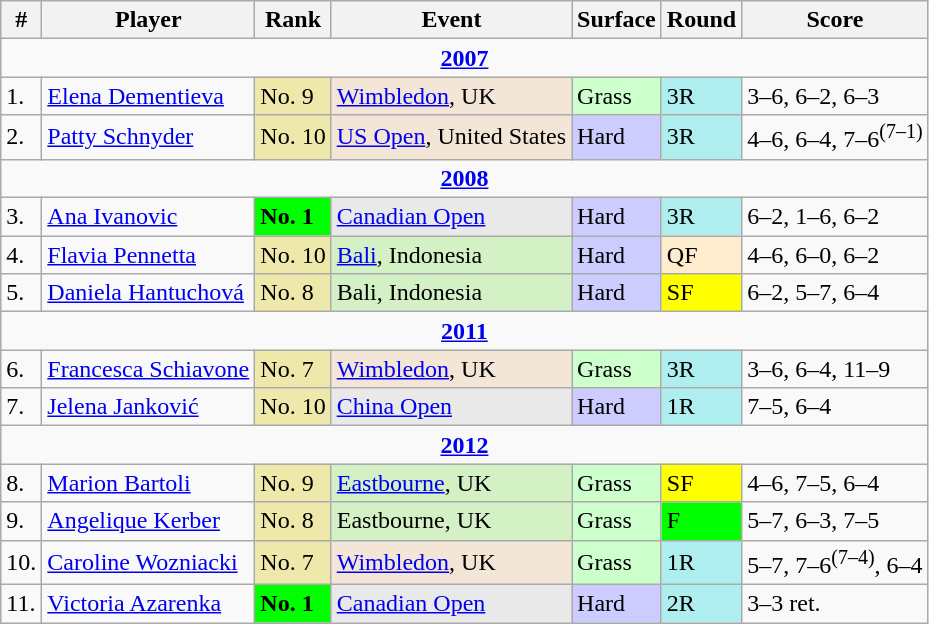<table class="wikitable sortable">
<tr>
<th>#</th>
<th>Player</th>
<th>Rank</th>
<th>Event</th>
<th>Surface</th>
<th>Round</th>
<th>Score</th>
</tr>
<tr>
<td colspan=7 style=text-align:center><strong><a href='#'>2007</a></strong></td>
</tr>
<tr>
<td>1.</td>
<td> <a href='#'>Elena Dementieva</a></td>
<td bgcolor=EEE8AA>No. 9</td>
<td bgcolor=F3E6D7><a href='#'>Wimbledon</a>, UK</td>
<td bgcolor=CCFFCC>Grass</td>
<td bgcolor=afeeee>3R</td>
<td>3–6, 6–2, 6–3</td>
</tr>
<tr>
<td>2.</td>
<td> <a href='#'>Patty Schnyder</a></td>
<td bgcolor=EEE8AA>No. 10</td>
<td bgcolor=F3E6D7><a href='#'>US Open</a>, United States</td>
<td bgcolor=CCCCFF>Hard</td>
<td bgcolor=afeeee>3R</td>
<td>4–6, 6–4, 7–6<sup>(7–1)</sup></td>
</tr>
<tr>
<td colspan=7 style=text-align:center><strong><a href='#'>2008</a></strong></td>
</tr>
<tr>
<td>3.</td>
<td> <a href='#'>Ana Ivanovic</a></td>
<td bgcolor=lime><strong>No. 1</strong></td>
<td bgcolor=e9e9e9><a href='#'>Canadian Open</a></td>
<td bgcolor=CCCCFF>Hard</td>
<td bgcolor=afeeee>3R</td>
<td>6–2, 1–6, 6–2</td>
</tr>
<tr>
<td>4.</td>
<td> <a href='#'>Flavia Pennetta</a></td>
<td bgcolor=EEE8AA>No. 10</td>
<td bgcolor=d4f1c5><a href='#'>Bali</a>, Indonesia</td>
<td bgcolor=CCCCff>Hard</td>
<td bgcolor=ffebcd>QF</td>
<td>4–6, 6–0, 6–2</td>
</tr>
<tr>
<td>5.</td>
<td> <a href='#'>Daniela Hantuchová</a></td>
<td bgcolor=EEE8AA>No. 8</td>
<td bgcolor=d4f1c5>Bali, Indonesia</td>
<td bgcolor=CCCCFF>Hard</td>
<td bgcolor=yellow>SF</td>
<td>6–2, 5–7, 6–4</td>
</tr>
<tr>
<td colspan=7 style=text-align:center><strong><a href='#'>2011</a></strong></td>
</tr>
<tr>
<td>6.</td>
<td> <a href='#'>Francesca Schiavone</a></td>
<td bgcolor=EEE8AA>No. 7</td>
<td bgcolor=F3E6D7><a href='#'>Wimbledon</a>, UK</td>
<td bgcolor=CCFFCC>Grass</td>
<td bgcolor=afeeee>3R</td>
<td>3–6, 6–4, 11–9</td>
</tr>
<tr>
<td>7.</td>
<td> <a href='#'>Jelena Janković</a></td>
<td bgcolor=EEE8AA>No. 10</td>
<td bgcolor=e9e9e9><a href='#'>China Open</a></td>
<td bgcolor=CCCCFF>Hard</td>
<td bgcolor=afeeee>1R</td>
<td>7–5, 6–4</td>
</tr>
<tr>
<td colspan=8 style=text-align:center><strong><a href='#'>2012</a></strong></td>
</tr>
<tr>
<td>8.</td>
<td> <a href='#'>Marion Bartoli</a></td>
<td bgcolor=EEE8AA>No. 9</td>
<td bgcolor=d4f1c5><a href='#'>Eastbourne</a>, UK</td>
<td bgcolor=CCFFCC>Grass</td>
<td bgcolor=yellow>SF</td>
<td>4–6, 7–5, 6–4</td>
</tr>
<tr>
<td>9.</td>
<td> <a href='#'>Angelique Kerber</a></td>
<td bgcolor=EEE8AA>No. 8</td>
<td bgcolor=d4f1c5>Eastbourne, UK</td>
<td bgcolor=CCFFCC>Grass</td>
<td bgcolor=lime>F</td>
<td>5–7, 6–3, 7–5</td>
</tr>
<tr>
<td>10.</td>
<td> <a href='#'>Caroline Wozniacki</a></td>
<td bgcolor=EEE8AA>No. 7</td>
<td bgcolor=F3E6D7><a href='#'>Wimbledon</a>, UK</td>
<td bgcolor=CCFFCC>Grass</td>
<td bgcolor=afeeee>1R</td>
<td>5–7, 7–6<sup>(7–4)</sup>, 6–4</td>
</tr>
<tr>
<td>11.</td>
<td> <a href='#'>Victoria Azarenka</a></td>
<td bgcolor=lime><strong>No. 1</strong></td>
<td bgcolor=e9e9e9><a href='#'>Canadian Open</a></td>
<td bgcolor=CCCCff>Hard</td>
<td bgcolor=afeeee>2R</td>
<td>3–3 ret.</td>
</tr>
</table>
